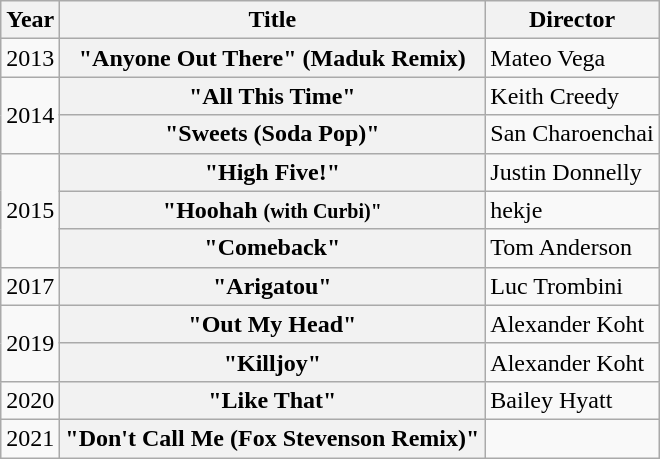<table class="wikitable plainrowheaders">
<tr>
<th>Year</th>
<th>Title</th>
<th>Director</th>
</tr>
<tr>
<td>2013</td>
<th scope="row">"Anyone Out There" (Maduk Remix)</th>
<td>Mateo Vega</td>
</tr>
<tr>
<td rowspan="2">2014</td>
<th scope="row">"All This Time"</th>
<td>Keith Creedy</td>
</tr>
<tr>
<th scope="row">"Sweets (Soda Pop)"</th>
<td>San Charoenchai</td>
</tr>
<tr>
<td rowspan="3">2015</td>
<th scope="row">"High Five!"</th>
<td>Justin Donnelly</td>
</tr>
<tr>
<th scope="row">"Hoohah <small>(with Curbi)"</small></th>
<td>hekje</td>
</tr>
<tr>
<th scope="row">"Comeback"</th>
<td>Tom Anderson</td>
</tr>
<tr>
<td>2017</td>
<th scope="row">"Arigatou"</th>
<td>Luc Trombini</td>
</tr>
<tr>
<td rowspan="2">2019</td>
<th scope="row">"Out My Head"</th>
<td>Alexander Koht</td>
</tr>
<tr>
<th scope="row">"Killjoy"</th>
<td>Alexander Koht</td>
</tr>
<tr>
<td>2020</td>
<th scope="row">"Like That"</th>
<td>Bailey Hyatt</td>
</tr>
<tr>
<td>2021</td>
<th scope="row">"Don't Call Me (Fox Stevenson Remix)"</th>
<td></td>
</tr>
</table>
